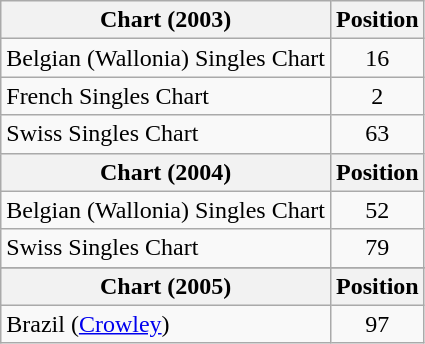<table class="wikitable sortable">
<tr>
<th>Chart (2003)</th>
<th>Position</th>
</tr>
<tr>
<td>Belgian (Wallonia) Singles Chart</td>
<td align="center">16</td>
</tr>
<tr>
<td>French Singles Chart</td>
<td align="center">2</td>
</tr>
<tr>
<td>Swiss Singles Chart</td>
<td align="center">63</td>
</tr>
<tr>
<th>Chart (2004)</th>
<th>Position</th>
</tr>
<tr>
<td>Belgian (Wallonia) Singles Chart</td>
<td align="center">52</td>
</tr>
<tr>
<td>Swiss Singles Chart</td>
<td align="center">79</td>
</tr>
<tr>
</tr>
<tr>
<th>Chart (2005)</th>
<th>Position</th>
</tr>
<tr>
<td>Brazil (<a href='#'>Crowley</a>)</td>
<td style="text-align:center;">97</td>
</tr>
</table>
